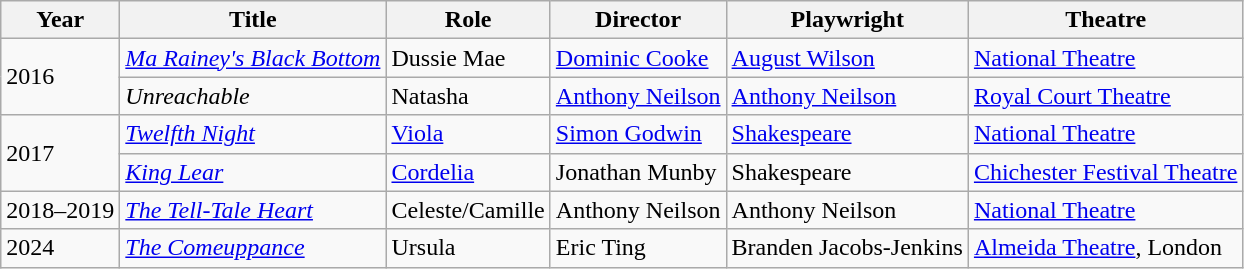<table class="wikitable" border="1">
<tr>
<th>Year</th>
<th>Title</th>
<th>Role</th>
<th>Director</th>
<th>Playwright</th>
<th>Theatre</th>
</tr>
<tr>
<td rowspan="2">2016</td>
<td><em><a href='#'>Ma Rainey's Black Bottom</a></em></td>
<td>Dussie Mae</td>
<td><a href='#'>Dominic Cooke</a></td>
<td><a href='#'>August Wilson</a></td>
<td><a href='#'>National Theatre</a></td>
</tr>
<tr>
<td><em>Unreachable</em></td>
<td>Natasha</td>
<td><a href='#'>Anthony Neilson</a></td>
<td><a href='#'>Anthony Neilson</a></td>
<td><a href='#'>Royal Court Theatre</a></td>
</tr>
<tr>
<td rowspan="2">2017</td>
<td><em><a href='#'>Twelfth Night</a></em></td>
<td><a href='#'>Viola</a></td>
<td><a href='#'>Simon Godwin</a></td>
<td><a href='#'>Shakespeare</a></td>
<td><a href='#'>National Theatre</a></td>
</tr>
<tr>
<td><em><a href='#'>King Lear</a></em></td>
<td><a href='#'>Cordelia</a></td>
<td>Jonathan Munby</td>
<td>Shakespeare</td>
<td><a href='#'>Chichester Festival Theatre</a></td>
</tr>
<tr>
<td>2018–2019</td>
<td><em><a href='#'>The Tell-Tale Heart</a></em></td>
<td>Celeste/Camille</td>
<td>Anthony Neilson</td>
<td>Anthony Neilson</td>
<td><a href='#'>National Theatre</a></td>
</tr>
<tr>
<td>2024</td>
<td><em><a href='#'>The Comeuppance</a></em></td>
<td>Ursula</td>
<td>Eric Ting</td>
<td>Branden Jacobs-Jenkins</td>
<td><a href='#'>Almeida Theatre</a>, London</td>
</tr>
</table>
